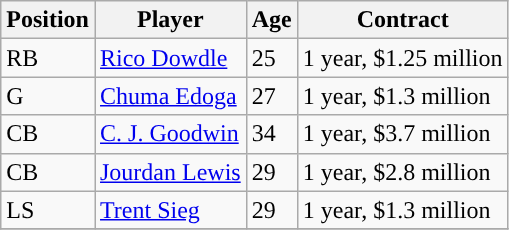<table class="wikitable">
<tr>
<th>Position</th>
<th>Player</th>
<th>Age</th>
<th>Contract</th>
</tr>
<tr>
<td>RB</td>
<td><a href='#'>Rico Dowdle</a></td>
<td>25</td>
<td>1 year, $1.25 million</td>
</tr>
<tr>
<td>G</td>
<td><a href='#'>Chuma Edoga</a></td>
<td>27</td>
<td>1 year, $1.3 million</td>
</tr>
<tr>
<td>CB</td>
<td><a href='#'>C. J. Goodwin</a></td>
<td>34</td>
<td>1 year, $3.7 million</td>
</tr>
<tr>
<td>CB</td>
<td><a href='#'>Jourdan Lewis</a></td>
<td>29</td>
<td>1 year, $2.8 million</td>
</tr>
<tr>
<td>LS</td>
<td><a href='#'>Trent Sieg</a></td>
<td>29</td>
<td>1 year, $1.3 million</td>
</tr>
<tr>
</tr>
</table>
